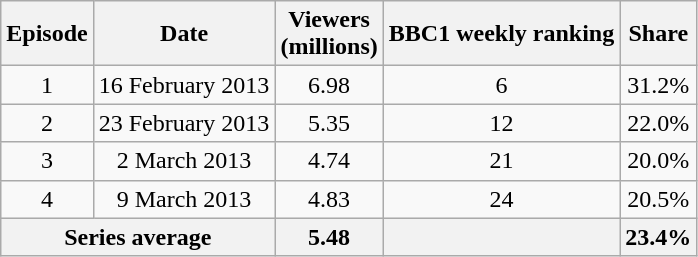<table class="wikitable" style="text-align:center">
<tr>
<th>Episode</th>
<th>Date</th>
<th>Viewers<br>(millions)</th>
<th>BBC1 weekly ranking</th>
<th>Share</th>
</tr>
<tr>
<td>1</td>
<td>16 February 2013</td>
<td>6.98</td>
<td>6</td>
<td>31.2%</td>
</tr>
<tr>
<td>2</td>
<td>23 February 2013</td>
<td>5.35</td>
<td>12</td>
<td>22.0%</td>
</tr>
<tr>
<td>3</td>
<td>2 March 2013</td>
<td>4.74</td>
<td>21</td>
<td>20.0%</td>
</tr>
<tr>
<td>4</td>
<td>9 March 2013</td>
<td>4.83</td>
<td>24</td>
<td>20.5%</td>
</tr>
<tr>
<th colspan="2" scope="row">Series average</th>
<th>5.48</th>
<th></th>
<th>23.4%</th>
</tr>
</table>
